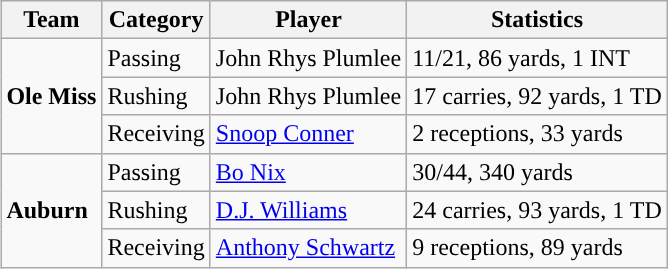<table class="wikitable" style="float: right;">
<tr>
<th>Team</th>
<th>Category</th>
<th>Player</th>
<th>Statistics</th>
</tr>
<tr>
<td rowspan=3><strong>Ole Miss</strong></td>
<td>Passing</td>
<td>John Rhys Plumlee</td>
<td>11/21, 86 yards, 1 INT</td>
</tr>
<tr>
<td>Rushing</td>
<td>John Rhys Plumlee</td>
<td>17 carries, 92 yards, 1 TD</td>
</tr>
<tr>
<td>Receiving</td>
<td><a href='#'>Snoop Conner</a></td>
<td>2 receptions, 33 yards</td>
</tr>
<tr>
<td rowspan=3><strong>Auburn</strong></td>
<td>Passing</td>
<td><a href='#'>Bo Nix</a></td>
<td>30/44, 340 yards</td>
</tr>
<tr>
<td>Rushing</td>
<td><a href='#'>D.J. Williams</a></td>
<td>24 carries, 93 yards, 1 TD</td>
</tr>
<tr>
<td>Receiving</td>
<td><a href='#'>Anthony Schwartz</a></td>
<td>9 receptions, 89 yards</td>
</tr>
</table>
